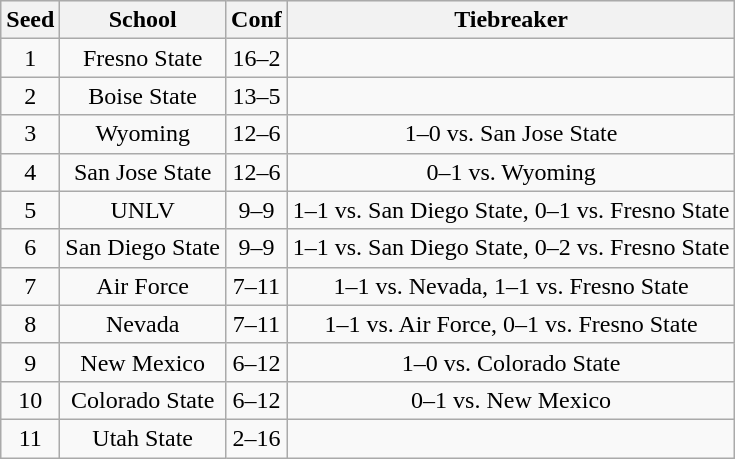<table class="wikitable" style="text-align: center;">
<tr bgcolor="#efefef">
<th>Seed</th>
<th>School</th>
<th>Conf</th>
<th>Tiebreaker</th>
</tr>
<tr>
<td>1</td>
<td>Fresno State</td>
<td>16–2</td>
<td></td>
</tr>
<tr>
<td>2</td>
<td>Boise State</td>
<td>13–5</td>
<td></td>
</tr>
<tr>
<td>3</td>
<td>Wyoming</td>
<td>12–6</td>
<td>1–0 vs. San Jose State</td>
</tr>
<tr>
<td>4</td>
<td>San Jose State</td>
<td>12–6</td>
<td>0–1 vs. Wyoming</td>
</tr>
<tr>
<td>5</td>
<td>UNLV</td>
<td>9–9</td>
<td>1–1 vs. San Diego State, 0–1 vs. Fresno State</td>
</tr>
<tr>
<td>6</td>
<td>San Diego State</td>
<td>9–9</td>
<td>1–1 vs. San Diego State, 0–2 vs. Fresno State</td>
</tr>
<tr>
<td>7</td>
<td>Air Force</td>
<td>7–11</td>
<td>1–1 vs. Nevada, 1–1 vs. Fresno State</td>
</tr>
<tr>
<td>8</td>
<td>Nevada</td>
<td>7–11</td>
<td>1–1 vs. Air Force, 0–1 vs. Fresno State</td>
</tr>
<tr>
<td>9</td>
<td>New Mexico</td>
<td>6–12</td>
<td>1–0 vs. Colorado State</td>
</tr>
<tr>
<td>10</td>
<td>Colorado State</td>
<td>6–12</td>
<td>0–1 vs. New Mexico</td>
</tr>
<tr>
<td>11</td>
<td>Utah State</td>
<td>2–16</td>
<td></td>
</tr>
</table>
